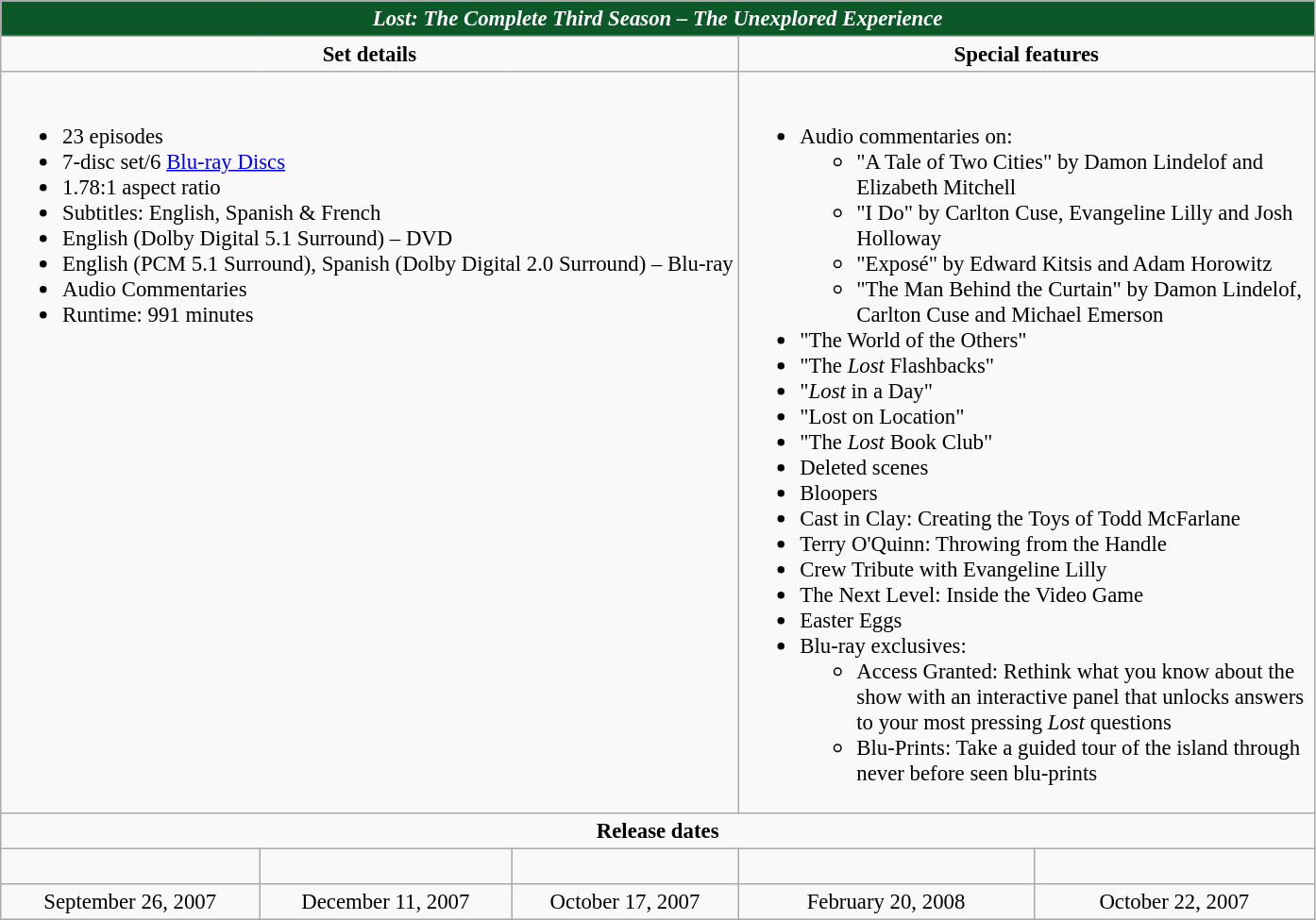<table class="wikitable" style="font-size: 95%;">
<tr>
<th colspan="6" style="background:#0C5829;color:white;"><em>Lost: The Complete Third Season – The Unexplored Experience</em></th>
</tr>
<tr valign="top">
<td align="center" width="400" colspan="3"><strong>Set details</strong></td>
<td width="400" align="center" colspan="3"><strong>Special features</strong></td>
</tr>
<tr valign="top">
<td colspan="3" align="left"><br><ul><li>23 episodes</li><li>7-disc set/6 <a href='#'>Blu-ray Discs</a></li><li>1.78:1 aspect ratio</li><li>Subtitles: English, Spanish & French</li><li>English (Dolby Digital 5.1 Surround) – DVD</li><li>English (PCM 5.1 Surround), Spanish (Dolby Digital 2.0 Surround) – Blu-ray</li><li>Audio Commentaries</li><li>Runtime: 991 minutes</li></ul></td>
<td colspan="3" align="left" width="400"><br><ul><li>Audio commentaries on:<ul><li>"A Tale of Two Cities" by Damon Lindelof and Elizabeth Mitchell</li><li>"I Do" by Carlton Cuse, Evangeline Lilly and Josh Holloway</li><li>"Exposé" by Edward Kitsis and Adam Horowitz</li><li>"The Man Behind the Curtain" by Damon Lindelof, Carlton Cuse and Michael Emerson</li></ul></li><li>"The World of the Others"</li><li>"The <em>Lost</em> Flashbacks"</li><li>"<em>Lost</em> in a Day"</li><li>"Lost on Location"</li><li>"The <em>Lost</em> Book Club"</li><li>Deleted scenes</li><li>Bloopers</li><li>Cast in Clay: Creating the Toys of Todd McFarlane</li><li>Terry O'Quinn: Throwing from the Handle</li><li>Crew Tribute with Evangeline Lilly</li><li>The Next Level: Inside the Video Game</li><li>Easter Eggs</li><li>Blu-ray exclusives:<ul><li>Access Granted: Rethink what you know about the show with an interactive panel that unlocks answers to your most pressing <em>Lost</em> questions</li><li>Blu-Prints: Take a guided tour of the island through never before seen blu-prints</li></ul></li></ul></td>
</tr>
<tr>
<td colspan="6" align="center"><strong>Release dates</strong></td>
</tr>
<tr>
<td colspan="1" align="center"><br></td>
<td colspan="1" align="center"><br></td>
<td colspan="1" align="center"></td>
<td colspan="1" align="center"></td>
<td colspan="1" align="center"></td>
</tr>
<tr>
<td colspan="1" align="center">September 26, 2007</td>
<td colspan="1" align="center">December 11, 2007</td>
<td colspan="1" align="center">October 17, 2007</td>
<td colspan="1" align="center">February 20, 2008</td>
<td colspan="1" align="center">October 22, 2007</td>
</tr>
</table>
